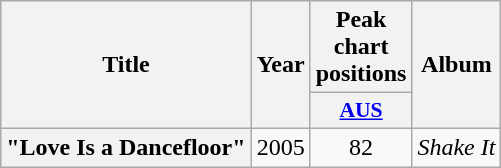<table class="wikitable plainrowheaders" style="text-align:center;">
<tr>
<th scope="col" rowspan="2">Title</th>
<th scope="col" rowspan="2" style="width:1em;">Year</th>
<th scope="col" colspan="1">Peak chart positions</th>
<th scope="col" rowspan="2">Album</th>
</tr>
<tr>
<th scope="col" style="width:3em;font-size:90%;"><a href='#'>AUS</a><br></th>
</tr>
<tr>
<th scope="row">"Love Is a Dancefloor"</th>
<td>2005</td>
<td>82</td>
<td><em>Shake It</em></td>
</tr>
</table>
